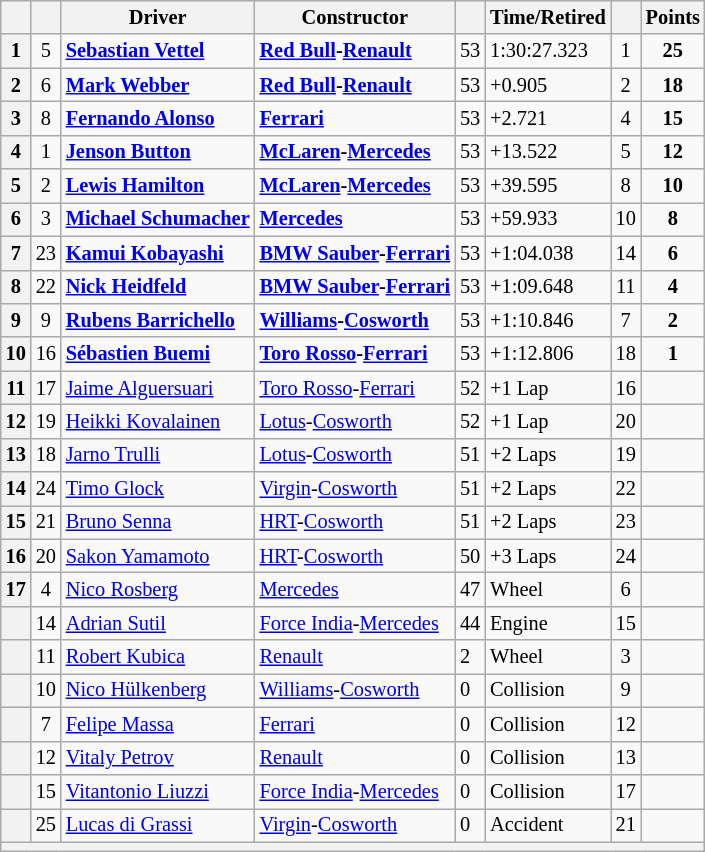<table class="wikitable sortable" style="font-size: 85%">
<tr>
<th scope="row"></th>
<th scope="row"></th>
<th scope="row">Driver</th>
<th scope="row">Constructor</th>
<th scope="row" class="unsortable"></th>
<th scope="row" class="unsortable">Time/Retired</th>
<th scope="row"></th>
<th scope="row">Points</th>
</tr>
<tr>
<th scope="row">1</th>
<td align="center">5</td>
<td data-sort-value="VET"> <strong><a href='#'>Sebastian Vettel</a></strong></td>
<td><strong><a href='#'>Red Bull</a>-<a href='#'>Renault</a></strong></td>
<td>53</td>
<td>1:30:27.323</td>
<td align="center">1</td>
<td align="center"><strong>25</strong></td>
</tr>
<tr>
<th scope="row">2</th>
<td align="center">6</td>
<td data-sort-value="WEB"> <strong><a href='#'>Mark Webber</a></strong></td>
<td><strong><a href='#'>Red Bull</a>-<a href='#'>Renault</a></strong></td>
<td>53</td>
<td>+0.905</td>
<td align="center">2</td>
<td align="center"><strong>18</strong></td>
</tr>
<tr>
<th scope="row">3</th>
<td align="center">8</td>
<td data-sort-value="ALO"> <strong><a href='#'>Fernando Alonso</a></strong></td>
<td><strong><a href='#'>Ferrari</a></strong></td>
<td>53</td>
<td>+2.721</td>
<td align="center">4</td>
<td align="center"><strong>15</strong></td>
</tr>
<tr>
<th scope="row">4</th>
<td align="center">1</td>
<td data-sort-value="BUT"> <strong><a href='#'>Jenson Button</a></strong></td>
<td><strong><a href='#'>McLaren</a>-<a href='#'>Mercedes</a></strong></td>
<td>53</td>
<td>+13.522</td>
<td align="center">5</td>
<td align="center"><strong>12</strong></td>
</tr>
<tr>
<th scope="row">5</th>
<td align="center">2</td>
<td data-sort-value="HAM"> <strong><a href='#'>Lewis Hamilton</a></strong></td>
<td><strong><a href='#'>McLaren</a>-<a href='#'>Mercedes</a></strong></td>
<td>53</td>
<td>+39.595</td>
<td align="center">8</td>
<td align="center"><strong>10</strong></td>
</tr>
<tr>
<th scope="row">6</th>
<td align="center">3</td>
<td data-sort-value="SCH"> <strong><a href='#'>Michael Schumacher</a></strong></td>
<td><strong><a href='#'>Mercedes</a></strong></td>
<td>53</td>
<td>+59.933</td>
<td align="center">10</td>
<td align="center"><strong>8</strong></td>
</tr>
<tr>
<th scope="row">7</th>
<td align="center">23</td>
<td data-sort-value="KOB"> <strong><a href='#'>Kamui Kobayashi</a></strong></td>
<td><strong><a href='#'>BMW Sauber</a>-<a href='#'>Ferrari</a></strong></td>
<td>53</td>
<td>+1:04.038</td>
<td align="center">14</td>
<td align="center"><strong>6</strong></td>
</tr>
<tr>
<th scope="row">8</th>
<td align="center">22</td>
<td data-sort-value="HEI"> <strong><a href='#'>Nick Heidfeld</a></strong></td>
<td><strong><a href='#'>BMW Sauber</a>-<a href='#'>Ferrari</a></strong></td>
<td>53</td>
<td>+1:09.648</td>
<td align="center">11</td>
<td align="center"><strong>4</strong></td>
</tr>
<tr>
<th scope="row">9</th>
<td align="center">9</td>
<td data-sort-value="BAR"> <strong><a href='#'>Rubens Barrichello</a></strong></td>
<td><strong><a href='#'>Williams</a>-<a href='#'>Cosworth</a></strong></td>
<td>53</td>
<td>+1:10.846</td>
<td align="center">7</td>
<td align="center"><strong>2</strong></td>
</tr>
<tr>
<th scope="row">10</th>
<td align="center">16</td>
<td data-sort-value="BUE"> <strong><a href='#'>Sébastien Buemi</a></strong></td>
<td><strong><a href='#'>Toro Rosso</a>-<a href='#'>Ferrari</a></strong></td>
<td>53</td>
<td>+1:12.806</td>
<td align="center">18</td>
<td align="center"><strong>1</strong></td>
</tr>
<tr>
<th scope="row">11</th>
<td align="center">17</td>
<td data-sort-value="ALG"> <a href='#'>Jaime Alguersuari</a></td>
<td><a href='#'>Toro Rosso</a>-<a href='#'>Ferrari</a></td>
<td>52</td>
<td>+1 Lap</td>
<td align="center">16</td>
<td></td>
</tr>
<tr>
<th scope="row">12</th>
<td align="center">19</td>
<td data-sort-value="KOV"> <a href='#'>Heikki Kovalainen</a></td>
<td><a href='#'>Lotus</a>-<a href='#'>Cosworth</a></td>
<td>52</td>
<td>+1 Lap</td>
<td align="center">20</td>
<td></td>
</tr>
<tr>
<th scope="row">13</th>
<td align="center">18</td>
<td data-sort-value="TRU"> <a href='#'>Jarno Trulli</a></td>
<td><a href='#'>Lotus</a>-<a href='#'>Cosworth</a></td>
<td>51</td>
<td>+2 Laps</td>
<td align="center">19</td>
<td></td>
</tr>
<tr>
<th scope="row">14</th>
<td align="center">24</td>
<td data-sort-value="GLO"> <a href='#'>Timo Glock</a></td>
<td><a href='#'>Virgin</a>-<a href='#'>Cosworth</a></td>
<td>51</td>
<td>+2 Laps</td>
<td align="center">22</td>
<td></td>
</tr>
<tr>
<th scope="row">15</th>
<td align="center">21</td>
<td data-sort-value="SEN"> <a href='#'>Bruno Senna</a></td>
<td><a href='#'>HRT</a>-<a href='#'>Cosworth</a></td>
<td>51</td>
<td>+2 Laps</td>
<td align="center">23</td>
<td></td>
</tr>
<tr>
<th scope="row">16</th>
<td align="center">20</td>
<td data-sort-value="YAM"> <a href='#'>Sakon Yamamoto</a></td>
<td><a href='#'>HRT</a>-<a href='#'>Cosworth</a></td>
<td>50</td>
<td>+3 Laps</td>
<td align="center">24</td>
<td></td>
</tr>
<tr>
<th scope="row">17</th>
<td align="center">4</td>
<td data-sort-value="ROS"> <a href='#'>Nico Rosberg</a></td>
<td><a href='#'>Mercedes</a></td>
<td>47</td>
<td>Wheel</td>
<td align="center">6</td>
<td></td>
</tr>
<tr>
<th scope="row" data-sort-value="18"></th>
<td align="center">14</td>
<td data-sort-value="SUT"> <a href='#'>Adrian Sutil</a></td>
<td><a href='#'>Force India</a>-<a href='#'>Mercedes</a></td>
<td>44</td>
<td>Engine</td>
<td align="center">15</td>
<td></td>
</tr>
<tr>
<th scope="row" data-sort-value="19"></th>
<td align="center">11</td>
<td data-sort-value="KUB"> <a href='#'>Robert Kubica</a></td>
<td><a href='#'>Renault</a></td>
<td>2</td>
<td>Wheel</td>
<td align="center">3</td>
<td></td>
</tr>
<tr>
<th scope="row" data-sort-value="20"></th>
<td align="center">10</td>
<td data-sort-value="HUL"> <a href='#'>Nico Hülkenberg</a></td>
<td><a href='#'>Williams</a>-<a href='#'>Cosworth</a></td>
<td>0</td>
<td>Collision</td>
<td align="center">9</td>
<td></td>
</tr>
<tr>
<th scope="row" data-sort-value="21"></th>
<td align="center">7</td>
<td data-sort-value="MAS"> <a href='#'>Felipe Massa</a></td>
<td><a href='#'>Ferrari</a></td>
<td>0</td>
<td>Collision</td>
<td align="center">12</td>
<td></td>
</tr>
<tr>
<th scope="row" data-sort-value="22"></th>
<td align="center">12</td>
<td data-sort-value="PET"> <a href='#'>Vitaly Petrov</a></td>
<td><a href='#'>Renault</a></td>
<td>0</td>
<td>Collision</td>
<td align="center">13</td>
<td></td>
</tr>
<tr>
<th scope="row" data-sort-value="23"></th>
<td align="center">15</td>
<td data-sort-value="LIU"> <a href='#'>Vitantonio Liuzzi</a></td>
<td><a href='#'>Force India</a>-<a href='#'>Mercedes</a></td>
<td>0</td>
<td>Collision</td>
<td align="center">17</td>
<td></td>
</tr>
<tr>
<th scope="row" data-sort-value="24"></th>
<td align="center">25</td>
<td data-sort-value="DIG"> <a href='#'>Lucas di Grassi</a></td>
<td><a href='#'>Virgin</a>-<a href='#'>Cosworth</a></td>
<td>0</td>
<td>Accident</td>
<td align="center">21</td>
<td></td>
</tr>
<tr>
<th colspan="8"></th>
</tr>
</table>
